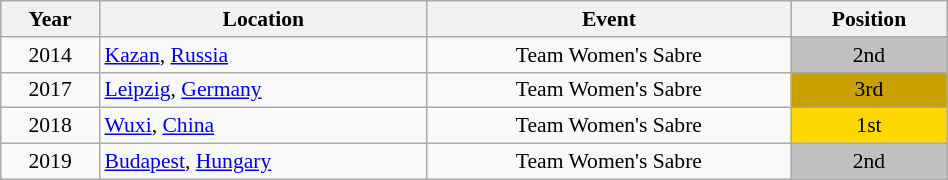<table class="wikitable" width="50%" style="font-size:90%; text-align:center;">
<tr>
<th>Year</th>
<th>Location</th>
<th>Event</th>
<th>Position</th>
</tr>
<tr>
<td rowspan="1">2014</td>
<td rowspan="1" align="left"> <a href='#'>Kazan</a>, <a href='#'>Russia</a></td>
<td>Team Women's Sabre</td>
<td bgcolor="silver">2nd</td>
</tr>
<tr>
<td rowspan="1">2017</td>
<td rowspan="1" align="left"> <a href='#'>Leipzig</a>, <a href='#'>Germany</a></td>
<td>Team Women's Sabre</td>
<td bgcolor="caramel">3rd</td>
</tr>
<tr>
<td>2018</td>
<td rowspan="1" align="left"> <a href='#'>Wuxi</a>, <a href='#'>China</a></td>
<td>Team Women's Sabre</td>
<td bgcolor="gold">1st</td>
</tr>
<tr>
<td>2019</td>
<td rowspan="1" align="left"> <a href='#'>Budapest</a>, <a href='#'>Hungary</a></td>
<td>Team Women's Sabre</td>
<td bgcolor="silver">2nd</td>
</tr>
</table>
